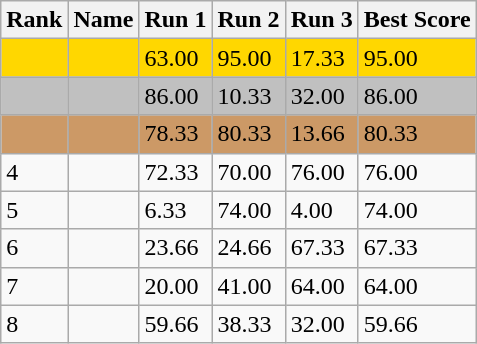<table class="wikitable">
<tr>
<th>Rank</th>
<th>Name</th>
<th>Run 1</th>
<th>Run 2</th>
<th>Run 3</th>
<th>Best Score</th>
</tr>
<tr style="background:gold;">
<td></td>
<td></td>
<td>63.00</td>
<td>95.00</td>
<td>17.33</td>
<td>95.00</td>
</tr>
<tr style="background:silver;">
<td></td>
<td></td>
<td>86.00</td>
<td>10.33</td>
<td>32.00</td>
<td>86.00</td>
</tr>
<tr style="background:#cc9966;">
<td></td>
<td></td>
<td>78.33</td>
<td>80.33</td>
<td>13.66</td>
<td>80.33</td>
</tr>
<tr>
<td>4</td>
<td></td>
<td>72.33</td>
<td>70.00</td>
<td>76.00</td>
<td>76.00</td>
</tr>
<tr>
<td>5</td>
<td></td>
<td>6.33</td>
<td>74.00</td>
<td>4.00</td>
<td>74.00</td>
</tr>
<tr>
<td>6</td>
<td></td>
<td>23.66</td>
<td>24.66</td>
<td>67.33</td>
<td>67.33</td>
</tr>
<tr>
<td>7</td>
<td></td>
<td>20.00</td>
<td>41.00</td>
<td>64.00</td>
<td>64.00</td>
</tr>
<tr>
<td>8</td>
<td></td>
<td>59.66</td>
<td>38.33</td>
<td>32.00</td>
<td>59.66</td>
</tr>
</table>
